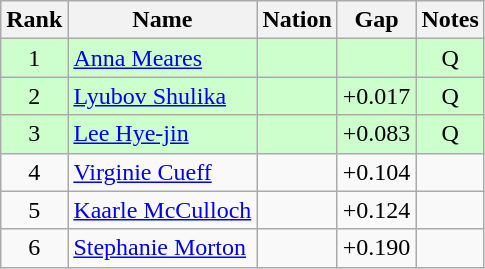<table class="wikitable sortable" style="text-align:center">
<tr>
<th>Rank</th>
<th>Name</th>
<th>Nation</th>
<th>Gap</th>
<th>Notes</th>
</tr>
<tr bgcolor=ccffcc>
<td>1</td>
<td align=left><a href='#'>Anna Meares</a></td>
<td align=left></td>
<td></td>
<td>Q</td>
</tr>
<tr bgcolor=ccffcc>
<td>2</td>
<td align=left><a href='#'>Lyubov Shulika</a></td>
<td align=left></td>
<td>+0.017</td>
<td>Q</td>
</tr>
<tr bgcolor=ccffcc>
<td>3</td>
<td align=left><a href='#'>Lee Hye-jin</a></td>
<td align=left></td>
<td>+0.083</td>
<td>Q</td>
</tr>
<tr>
<td>4</td>
<td align=left><a href='#'>Virginie Cueff</a></td>
<td align=left></td>
<td>+0.104</td>
<td></td>
</tr>
<tr>
<td>5</td>
<td align=left><a href='#'>Kaarle McCulloch</a></td>
<td align=left></td>
<td>+0.124</td>
<td></td>
</tr>
<tr>
<td>6</td>
<td align=left><a href='#'>Stephanie Morton</a></td>
<td align=left></td>
<td>+0.190</td>
<td></td>
</tr>
</table>
